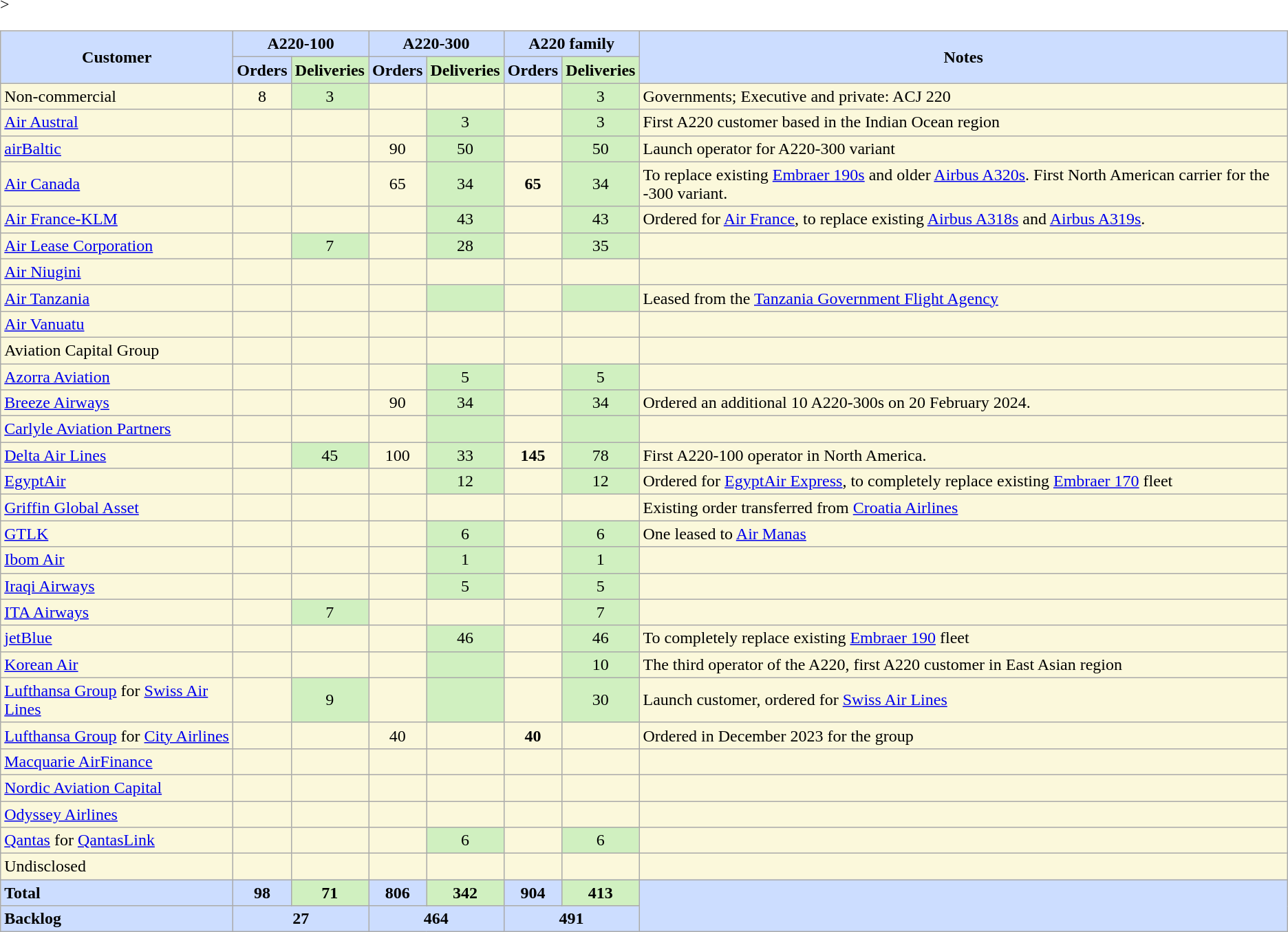<table class="wikitable sortable sticky-header-multi" style="text-align:center; background:#fbf8db;">
<tr>
<th rowspan="2" style="background-color:#ccddff">Customer</th>
<th colspan="2" style="background-color:#ccddff">A220-100</th>
<th colspan="2" style="background-color:#ccddff">A220-300</th>
<th colspan="2" style="background-color:#ccddff">A220 family</th>
<th rowspan="2" style="background-color:#ccddff" class="unsortable">Notes</th>
</tr>
<tr>
<th style="background-color:#ccddff" data-sort-type="number">Orders</th>
<th style="background-color:#d0f0c0" data-sort-type="number">Deliveries</th>
<th style="background-color:#ccddff" data-sort-type="number">Orders</th>
<th style="background-color:#d0f0c0" data-sort-type="number">Deliveries</th>
<th style="background-color:#ccddff" data-sort-type="number">Orders</th>
<th style="background-color:#d0f0c0" data-sort-type="number">Deliveries</th>
</tr>
<tr>
<td align="left">Non-commercial</td>
<td>8</td>
<td bgcolor="#d0f0c0">3</td>
<td></td>
<td></td>
<td><strong></strong></td>
<td bgcolor=#d0f0c0>3</td>
<td align="left">Governments; Executive and private: ACJ 220</td>
</tr>
<tr>
<td align="left"><a href='#'>Air Austral</a></td>
<td></td>
<td></td>
<td></td>
<td bgcolor=#d0f0c0>3</td>
<td><strong></strong></td>
<td bgcolor=#d0f0c0>3</td>
<td align="left">First A220 customer based in the Indian Ocean region</td>
</tr>
<tr>
<td align="left"><a href='#'>airBaltic</a></td>
<td></td>
<td></td>
<td>90</td>
<td bgcolor="#d0f0c0">50</td>
<td><strong></strong></td>
<td bgcolor="#d0f0c0">50</td>
<td align="left">Launch operator for A220-300 variant</td>
</tr>
<tr>
<td align="left"><a href='#'>Air Canada</a></td>
<td></td>
<td></td>
<td>65</td>
<td bgcolor="#d0f0c0">34</td>
<td><strong>65</strong></td>
<td bgcolor=#d0f0c0>34</td>
<td align="left">To replace existing <a href='#'>Embraer 190s</a> and older <a href='#'>Airbus A320s</a>.  First North American carrier for the -300 variant.</td>
</tr>
<tr>
<td align="left"><a href='#'>Air France-KLM</a></td>
<td></td>
<td></td>
<td></td>
<td bgcolor=#d0f0c0>43</td>
<td><strong></strong></td>
<td bgcolor=#d0f0c0>43</td>
<td align="left">Ordered for <a href='#'>Air France</a>, to replace existing <a href='#'>Airbus A318s</a> and <a href='#'>Airbus A319s</a>.</td>
</tr>
<tr>
<td align="left"><a href='#'>Air Lease Corporation</a></td>
<td></td>
<td bgcolor=#d0f0c0>7</td>
<td></td>
<td bgcolor="#d0f0c0">28</td>
<td><strong></strong></td>
<td bgcolor=#d0f0c0>35</td>
<td align="left"></td>
</tr>
<tr>
<td align="left"><a href='#'>Air Niugini</a></td>
<td></td>
<td></td>
<td></td>
<td></td>
<td><strong></strong></td>
<td align="left"></td>
<td></td>
</tr>
<tr>
<td align="left"><a href='#'>Air Tanzania</a></td>
<td></td>
<td></td>
<td></td>
<td bgcolor=#d0f0c0></td>
<td><strong></strong></td>
<td bgcolor=#d0f0c0></td>
<td align="left">Leased from the <a href='#'>Tanzania Government Flight Agency</a></td>
</tr>
<tr>
<td align="left"><a href='#'>Air Vanuatu</a></td>
<td></td>
<td></td>
<td></td>
<td></td>
<td><strong></strong></td>
<td></td>
<td align="left"></td>
</tr>
<tr>
<td align="left">Aviation Capital Group</td>
<td></td>
<td></td>
<td></td>
<td></td>
<td><strong></strong></td>
<td></td>
<td align="left"></td>
</tr>
<tr>
<td align="left"><a href='#'>Azorra Aviation</a></td>
<td></td>
<td></td>
<td></td>
<td bgcolor=#d0f0c0>5</td>
<td><strong></strong></td>
<td bgcolor=#d0f0c0>5</td>
<td align="left"></td>
</tr>
<tr>
<td align="left"><a href='#'>Breeze Airways</a></td>
<td></td>
<td></td>
<td>90</td>
<td bgcolor="#d0f0c0">34</td>
<td><strong></strong></td>
<td bgcolor="#d0f0c0">34</td>
<td align="left">Ordered an additional 10 A220-300s on 20 February 2024.</td>
</tr>
<tr>
<td align="left"><a href='#'>Carlyle Aviation Partners</a></td>
<td></td>
<td></td>
<td></td>
<td bgcolor=#d0f0c0></td>
<td><strong></strong></td>
<td bgcolor=#d0f0c0></td>
<td align="left"></td>
</tr>
<tr>
<td align="left"><a href='#'>Delta Air Lines</a></td>
<td></td>
<td bgcolor=#d0f0c0>45</td>
<td>100</td>
<td bgcolor="#d0f0c0">33</td>
<td><strong>145</strong></td>
<td bgcolor="#d0f0c0">78</td>
<td align="left">First A220-100 operator in North America.</td>
</tr>
<tr>
<td align="left"><a href='#'>EgyptAir</a></td>
<td></td>
<td></td>
<td></td>
<td bgcolor=#d0f0c0>12</td>
<td><strong></strong></td>
<td bgcolor=#d0f0c0>12</td>
<td align="left">Ordered for <a href='#'>EgyptAir Express</a>, to completely replace existing <a href='#'>Embraer 170</a> fleet</td>
</tr>
<tr>
<td align="left"><a href='#'>Griffin Global Asset</a></td>
<td></td>
<td></td>
<td></td>
<td></td>
<td><strong></strong></td>
<td></td>
<td align="left">Existing order transferred from <a href='#'>Croatia Airlines</a></td>
</tr>
<tr>
<td align="left"><a href='#'>GTLK</a></td>
<td></td>
<td></td>
<td></td>
<td bgcolor=#d0f0c0>6</td>
<td><strong></strong></td>
<td bgcolor=#d0f0c0>6</td>
<td align="left">One leased to <a href='#'>Air Manas</a></td>
</tr>
<tr>
<td align="left"><a href='#'>Ibom Air</a></td>
<td></td>
<td></td>
<td></td>
<td bgcolor=#d0f0c0>1</td>
<td><strong></strong></td>
<td bgcolor=#d0f0c0>1</td>
<td align="left"></td>
</tr>
<tr>
<td align="left"><a href='#'>Iraqi Airways</a></td>
<td></td>
<td></td>
<td></td>
<td bgcolor=#d0f0c0>5</td>
<td><strong></strong></td>
<td bgcolor=#d0f0c0>5</td>
<td align="left"></td>
</tr>
<tr>
<td align="left"><a href='#'>ITA Airways</a></td>
<td></td>
<td bgcolor=#d0f0c0>7</td>
<td></td>
<td></td>
<td><strong></strong></td>
<td bgcolor=#d0f0c0>7</td>
<td align="left"></td>
</tr>
<tr>
<td align="left"><a href='#'>jetBlue</a></td>
<td></td>
<td></td>
<td></td>
<td bgcolor=#d0f0c0>46</td>
<td><strong></strong></td>
<td bgcolor="#d0f0c0">46</td>
<td align="left">To completely replace existing <a href='#'>Embraer 190</a> fleet</td>
</tr>
<tr ------>>
<td align="left"><a href='#'>Korean Air</a></td>
<td></td>
<td></td>
<td></td>
<td bgcolor=#d0f0c0></td>
<td><strong></strong></td>
<td bgcolor=#d0f0c0>10</td>
<td align="left">The third operator of the A220, first A220 customer in East Asian region</td>
</tr>
<tr>
<td align="left"><a href='#'>Lufthansa Group</a> for <a href='#'>Swiss Air Lines</a></td>
<td></td>
<td bgcolor=#d0f0c0>9</td>
<td></td>
<td bgcolor=#d0f0c0> </td>
<td><strong></strong></td>
<td bgcolor=#d0f0c0>30</td>
<td align="left">Launch customer, ordered for <a href='#'>Swiss Air Lines</a></td>
</tr>
<tr>
<td align="left"><a href='#'>Lufthansa Group</a> for <a href='#'>City Airlines</a></td>
<td></td>
<td></td>
<td>40</td>
<td></td>
<td><strong>40</strong></td>
<td></td>
<td align="left">Ordered in December 2023 for the group </td>
</tr>
<tr>
<td align="left"><a href='#'>Macquarie AirFinance</a></td>
<td></td>
<td></td>
<td></td>
<td></td>
<td><strong></strong></td>
<td></td>
<td align="left"></td>
</tr>
<tr>
<td align="left"><a href='#'>Nordic Aviation Capital</a></td>
<td></td>
<td></td>
<td></td>
<td></td>
<td><strong></strong></td>
<td></td>
<td align="left"></td>
</tr>
<tr>
<td align="left"><a href='#'>Odyssey Airlines</a></td>
<td></td>
<td></td>
<td></td>
<td></td>
<td><strong></strong></td>
<td></td>
<td></td>
</tr>
<tr>
<td align="left"><a href='#'>Qantas</a> for <a href='#'>QantasLink</a></td>
<td></td>
<td></td>
<td></td>
<td bgcolor=#d0f0c0>6</td>
<td><strong></strong></td>
<td bgcolor=#d0f0c0>6</td>
<td align="left"></td>
</tr>
<tr>
<td align="left">Undisclosed</td>
<td></td>
<td></td>
<td></td>
<td></td>
<td><strong></strong></td>
<td></td>
<td><br>
</td>
</tr>
<tr class="sortbottom" style="font-weight:bold; background:#ccddff">
<td align="left">Total</td>
<td>98</td>
<td bgcolor="#d0f0c0">71</td>
<td>806</td>
<td bgcolor="#d0f0c0">342</td>
<td>904</td>
<td bgcolor="#d0f0c0">413</td>
<td rowspan="2"></td>
</tr>
<tr class="sortbottom" style="font-weight:bold; background:#ccddff">
<td align="left">Backlog</td>
<td colspan="2">27</td>
<td colspan="2">464</td>
<td colspan="2">491</td>
</tr>
</table>
